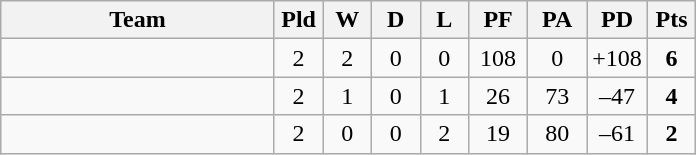<table class="wikitable" style="text-align:center;">
<tr>
<th width=175>Team</th>
<th width=25 abbr="Played">Pld</th>
<th width=25 abbr="Won">W</th>
<th width=25 abbr="Drawn">D</th>
<th width=25 abbr="Lost">L</th>
<th width=32 abbr="Points for">PF</th>
<th width=32 abbr="Points against">PA</th>
<th width=32 abbr="Points difference">PD</th>
<th width=25 abbr="Points">Pts</th>
</tr>
<tr>
<td align=left></td>
<td>2</td>
<td>2</td>
<td>0</td>
<td>0</td>
<td>108</td>
<td>0</td>
<td>+108</td>
<td><strong>6</strong></td>
</tr>
<tr>
<td align=left></td>
<td>2</td>
<td>1</td>
<td>0</td>
<td>1</td>
<td>26</td>
<td>73</td>
<td>–47</td>
<td><strong>4</strong></td>
</tr>
<tr>
<td align=left></td>
<td>2</td>
<td>0</td>
<td>0</td>
<td>2</td>
<td>19</td>
<td>80</td>
<td>–61</td>
<td><strong>2</strong></td>
</tr>
</table>
